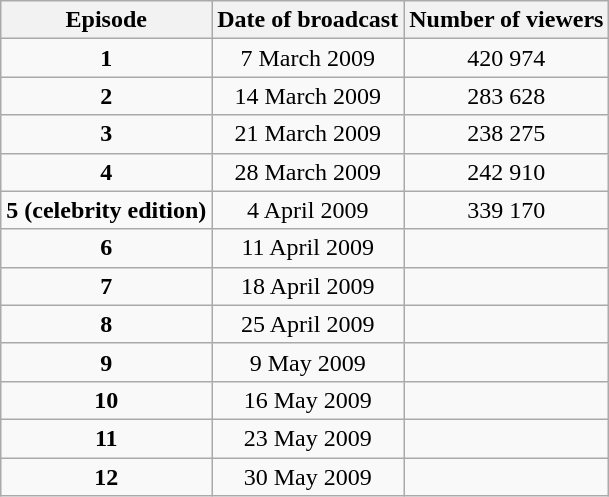<table class="wikitable">
<tr>
<th>Episode</th>
<th>Date of broadcast</th>
<th>Number of viewers</th>
</tr>
<tr -->
<td align="center"><strong>1</strong></td>
<td align="center">7 March 2009</td>
<td align="center">420 974 <br></td>
</tr>
<tr -->
<td align="center"><strong>2</strong></td>
<td align="center">14 March 2009</td>
<td align="center">283 628</td>
</tr>
<tr -->
<td align="center"><strong>3</strong></td>
<td align="center">21 March 2009</td>
<td align="center">238 275</td>
</tr>
<tr -->
<td align="center"><strong>4</strong></td>
<td align="center">28 March 2009</td>
<td align="center">242 910</td>
</tr>
<tr -->
<td align="center"><strong>5 (celebrity edition)</strong></td>
<td align="center">4 April 2009</td>
<td align="center">339 170</td>
</tr>
<tr -->
<td align="center"><strong>6</strong></td>
<td align="center">11 April 2009</td>
<td align="center"></td>
</tr>
<tr -->
<td align="center"><strong>7</strong></td>
<td align="center">18 April 2009</td>
<td align="center"></td>
</tr>
<tr -->
<td align="center"><strong>8</strong></td>
<td align="center">25 April 2009</td>
<td align="center"></td>
</tr>
<tr -->
<td align="center"><strong>9</strong></td>
<td align="center">9 May 2009</td>
<td align="center"></td>
</tr>
<tr -->
<td align="center"><strong>10</strong></td>
<td align="center">16 May 2009</td>
<td align="center"></td>
</tr>
<tr -->
<td align="center"><strong>11</strong></td>
<td align="center">23 May 2009</td>
<td align="center"></td>
</tr>
<tr -->
<td align="center"><strong>12</strong></td>
<td align="center">30 May 2009</td>
<td align="center"></td>
</tr>
</table>
